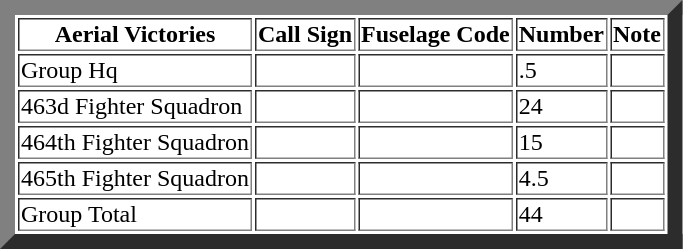<table border="10">
<tr>
<th>Aerial Victories</th>
<th>Call Sign</th>
<th>Fuselage Code</th>
<th>Number</th>
<th>Note</th>
</tr>
<tr>
<td>Group Hq</td>
<td></td>
<td></td>
<td>.5</td>
<td></td>
</tr>
<tr>
<td>463d Fighter Squadron</td>
<td></td>
<td></td>
<td>24</td>
<td></td>
</tr>
<tr>
<td>464th Fighter Squadron</td>
<td></td>
<td></td>
<td>15</td>
<td></td>
</tr>
<tr>
<td>465th Fighter Squadron</td>
<td></td>
<td></td>
<td>4.5</td>
<td></td>
</tr>
<tr>
<td>Group Total</td>
<td></td>
<td></td>
<td>44</td>
<td></td>
</tr>
</table>
